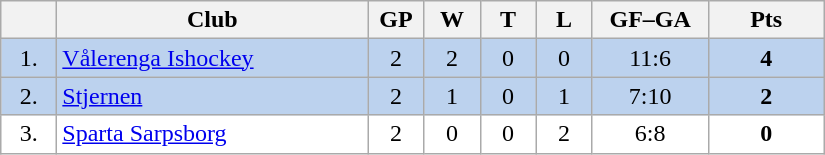<table class="wikitable">
<tr>
<th width="30"></th>
<th width="200">Club</th>
<th width="30">GP</th>
<th width="30">W</th>
<th width="30">T</th>
<th width="30">L</th>
<th width="70">GF–GA</th>
<th width="70">Pts</th>
</tr>
<tr bgcolor="#BCD2EE" align="center">
<td>1.</td>
<td align="left"><a href='#'>Vålerenga Ishockey</a></td>
<td>2</td>
<td>2</td>
<td>0</td>
<td>0</td>
<td>11:6</td>
<td><strong>4</strong></td>
</tr>
<tr bgcolor="#BCD2EE" align="center">
<td>2.</td>
<td align="left"><a href='#'>Stjernen</a></td>
<td>2</td>
<td>1</td>
<td>0</td>
<td>1</td>
<td>7:10</td>
<td><strong>2</strong></td>
</tr>
<tr bgcolor="#FFFFFF" align="center">
<td>3.</td>
<td align="left"><a href='#'>Sparta Sarpsborg</a></td>
<td>2</td>
<td>0</td>
<td>0</td>
<td>2</td>
<td>6:8</td>
<td><strong>0</strong></td>
</tr>
</table>
